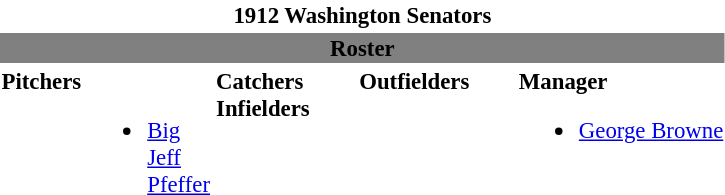<table class="toccolours" style="font-size: 95%;">
<tr>
<th colspan="10" style="background-color: white; color: black; text-align: center;">1912 Washington Senators</th>
</tr>
<tr>
<td colspan="10" style="background-color:gray; color: black; text-align: center;"><strong>Roster</strong></td>
</tr>
<tr>
<td valign="top"><strong>Pitchers</strong></td>
<td width="25px"><br><ul><li><a href='#'>Big Jeff Pfeffer</a></li></ul></td>
<td valign="top"><strong>Catchers</strong><br><strong>Infielders</strong></td>
<td width="25px"></td>
<td valign="top"><strong>Outfielders</strong></td>
<td width="25px"></td>
<td valign="top"><strong>Manager</strong><br><ul><li><a href='#'>George Browne</a></li></ul></td>
</tr>
</table>
